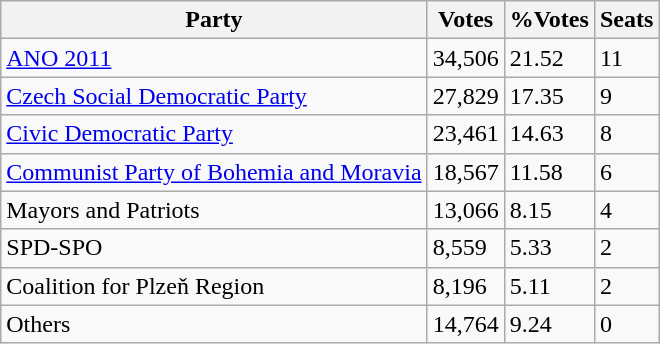<table class="wikitable">
<tr>
<th>Party</th>
<th>Votes</th>
<th>%Votes</th>
<th>Seats</th>
</tr>
<tr>
<td><a href='#'>ANO 2011</a></td>
<td>34,506</td>
<td>21.52</td>
<td>11</td>
</tr>
<tr>
<td><a href='#'>Czech Social Democratic Party</a></td>
<td>27,829</td>
<td>17.35</td>
<td>9</td>
</tr>
<tr>
<td><a href='#'>Civic Democratic Party</a></td>
<td>23,461</td>
<td>14.63</td>
<td>8</td>
</tr>
<tr>
<td><a href='#'>Communist Party of Bohemia and Moravia</a></td>
<td>18,567</td>
<td>11.58</td>
<td>6</td>
</tr>
<tr>
<td>Mayors and Patriots</td>
<td>13,066</td>
<td>8.15</td>
<td>4</td>
</tr>
<tr>
<td>SPD-SPO</td>
<td>8,559</td>
<td>5.33</td>
<td>2</td>
</tr>
<tr>
<td>Coalition for Plzeň Region</td>
<td>8,196</td>
<td>5.11</td>
<td>2</td>
</tr>
<tr>
<td>Others</td>
<td>14,764</td>
<td>9.24</td>
<td>0</td>
</tr>
</table>
